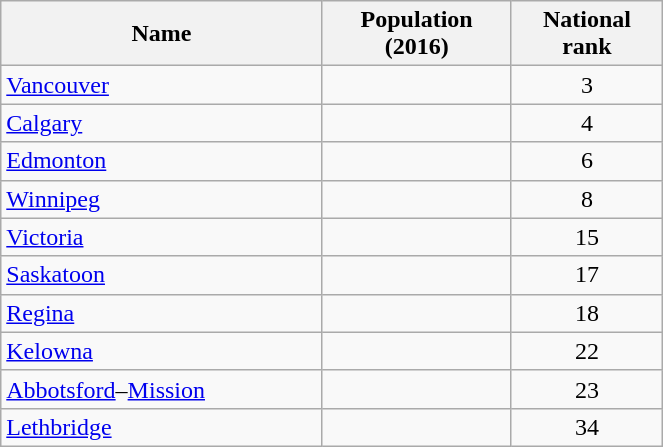<table class="wikitable sortable" style="width:35%">
<tr>
<th width="*">Name</th>
<th width="*">Population<br>(2016)</th>
<th width="*">National<br>rank</th>
</tr>
<tr>
<td><a href='#'>Vancouver</a></td>
<td align=center></td>
<td align=center>3</td>
</tr>
<tr>
<td><a href='#'>Calgary</a></td>
<td align=center></td>
<td align=center>4</td>
</tr>
<tr>
<td><a href='#'>Edmonton</a></td>
<td align=center></td>
<td align=center>6</td>
</tr>
<tr>
<td><a href='#'>Winnipeg</a></td>
<td align=center></td>
<td align=center>8</td>
</tr>
<tr>
<td><a href='#'>Victoria</a></td>
<td align=center></td>
<td align=center>15</td>
</tr>
<tr>
<td><a href='#'>Saskatoon</a></td>
<td align=center></td>
<td align=center>17</td>
</tr>
<tr>
<td><a href='#'>Regina</a></td>
<td align=center></td>
<td align=center>18</td>
</tr>
<tr>
<td><a href='#'>Kelowna</a></td>
<td align=center></td>
<td align=center>22</td>
</tr>
<tr>
<td><a href='#'>Abbotsford</a>–<a href='#'>Mission</a></td>
<td align=center></td>
<td align=center>23</td>
</tr>
<tr>
<td><a href='#'>Lethbridge</a></td>
<td align=center></td>
<td align=center>34</td>
</tr>
</table>
